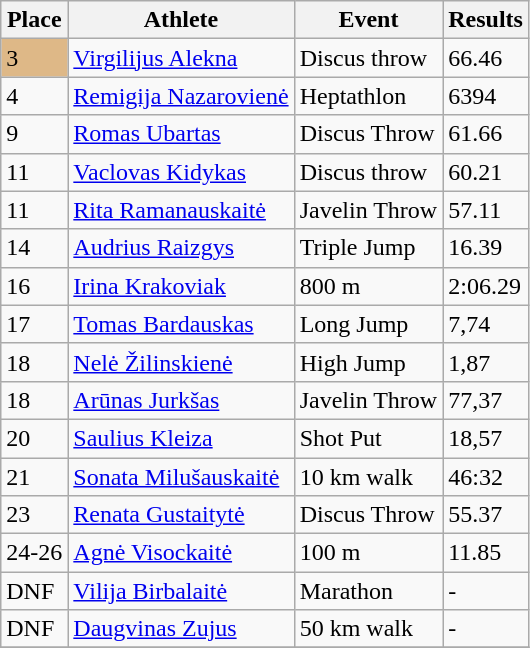<table class="wikitable">
<tr>
<th>Place</th>
<th>Athlete</th>
<th>Event</th>
<th>Results</th>
</tr>
<tr>
<td bgcolor="burlywood">3</td>
<td><a href='#'>Virgilijus Alekna</a></td>
<td>Discus throw</td>
<td>66.46</td>
</tr>
<tr>
<td>4</td>
<td><a href='#'>Remigija Nazarovienė</a></td>
<td>Heptathlon</td>
<td>6394</td>
</tr>
<tr>
<td>9</td>
<td><a href='#'>Romas Ubartas</a></td>
<td>Discus Throw</td>
<td>61.66</td>
</tr>
<tr>
<td>11</td>
<td><a href='#'>Vaclovas Kidykas</a></td>
<td>Discus throw</td>
<td>60.21</td>
</tr>
<tr>
<td>11</td>
<td><a href='#'>Rita Ramanauskaitė</a></td>
<td>Javelin Throw</td>
<td>57.11</td>
</tr>
<tr>
<td>14</td>
<td><a href='#'>Audrius Raizgys</a></td>
<td>Triple Jump</td>
<td>16.39</td>
</tr>
<tr>
<td>16</td>
<td><a href='#'>Irina Krakoviak</a></td>
<td>800 m</td>
<td>2:06.29</td>
</tr>
<tr>
<td>17</td>
<td><a href='#'>Tomas Bardauskas</a></td>
<td>Long Jump</td>
<td>7,74</td>
</tr>
<tr>
<td>18</td>
<td><a href='#'>Nelė Žilinskienė</a></td>
<td>High Jump</td>
<td>1,87</td>
</tr>
<tr>
<td>18</td>
<td><a href='#'>Arūnas Jurkšas</a></td>
<td>Javelin Throw</td>
<td>77,37</td>
</tr>
<tr>
<td>20</td>
<td><a href='#'>Saulius Kleiza</a></td>
<td>Shot Put</td>
<td>18,57</td>
</tr>
<tr>
<td>21</td>
<td><a href='#'>Sonata Milušauskaitė</a></td>
<td>10 km walk</td>
<td>46:32</td>
</tr>
<tr>
<td>23</td>
<td><a href='#'>Renata Gustaitytė</a></td>
<td>Discus Throw</td>
<td>55.37</td>
</tr>
<tr>
<td>24-26</td>
<td><a href='#'>Agnė Visockaitė</a></td>
<td>100 m</td>
<td>11.85</td>
</tr>
<tr>
<td>DNF</td>
<td><a href='#'>Vilija Birbalaitė</a></td>
<td>Marathon</td>
<td>-</td>
</tr>
<tr>
<td>DNF</td>
<td><a href='#'>Daugvinas Zujus</a></td>
<td>50 km walk</td>
<td>-</td>
</tr>
<tr>
</tr>
</table>
